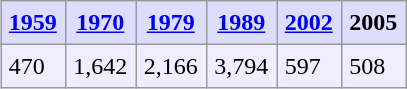<table align="center" rules="all" cellspacing="0" cellpadding="5" style="border: 1px solid #999">
<tr bgcolor="#DDDDFF">
<th><a href='#'>1959</a></th>
<th><a href='#'>1970</a></th>
<th><a href='#'>1979</a></th>
<th><a href='#'>1989</a></th>
<th><a href='#'>2002</a></th>
<th>2005</th>
</tr>
<tr bgcolor="#EEEEFF">
<td>470</td>
<td>1,642</td>
<td>2,166</td>
<td>3,794</td>
<td>597</td>
<td>508</td>
</tr>
</table>
